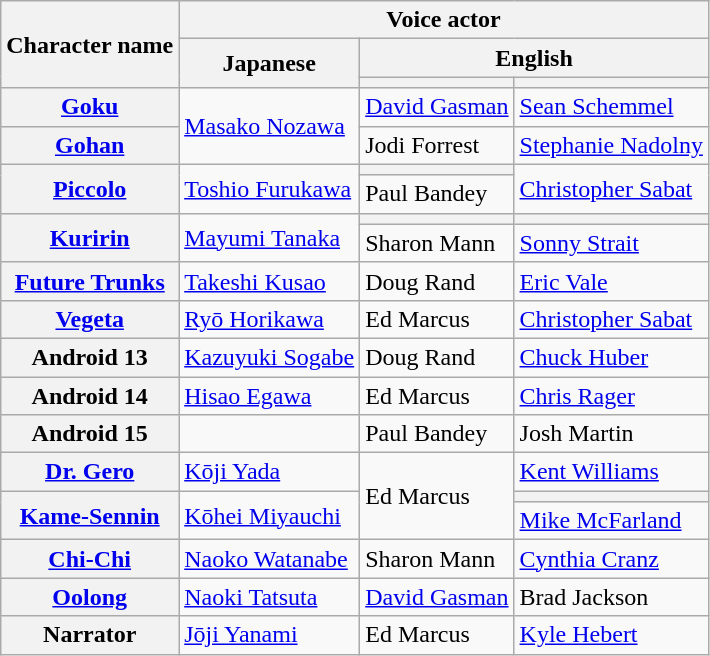<table class="wikitable plainrowheaders">
<tr>
<th rowspan="3">Character name</th>
<th colspan="3">Voice actor</th>
</tr>
<tr>
<th rowspan="2">Japanese</th>
<th colspan="2">English</th>
</tr>
<tr>
<th></th>
<th></th>
</tr>
<tr>
<th scope="row"><a href='#'>Goku</a></th>
<td rowspan="2"><a href='#'>Masako Nozawa</a></td>
<td><a href='#'>David Gasman</a></td>
<td><a href='#'>Sean Schemmel</a></td>
</tr>
<tr>
<th scope="row"><a href='#'>Gohan</a></th>
<td>Jodi Forrest</td>
<td><a href='#'>Stephanie Nadolny</a></td>
</tr>
<tr>
<th scope="row" rowspan="2"><a href='#'>Piccolo</a></th>
<td rowspan="2"><a href='#'>Toshio Furukawa</a></td>
<th></th>
<td rowspan="2"><a href='#'>Christopher Sabat</a></td>
</tr>
<tr>
<td>Paul Bandey</td>
</tr>
<tr>
<th scope="row" rowspan="2"><a href='#'>Kuririn</a></th>
<td rowspan="2"><a href='#'>Mayumi Tanaka</a></td>
<th></th>
<th></th>
</tr>
<tr>
<td>Sharon Mann</td>
<td><a href='#'>Sonny Strait</a></td>
</tr>
<tr>
<th scope="row"><a href='#'>Future Trunks</a></th>
<td><a href='#'>Takeshi Kusao</a></td>
<td>Doug Rand</td>
<td><a href='#'>Eric Vale</a></td>
</tr>
<tr>
<th scope="row"><a href='#'>Vegeta</a></th>
<td><a href='#'>Ryō Horikawa</a></td>
<td>Ed Marcus</td>
<td><a href='#'>Christopher Sabat</a></td>
</tr>
<tr>
<th scope="row">Android 13</th>
<td><a href='#'>Kazuyuki Sogabe</a></td>
<td>Doug Rand</td>
<td><a href='#'>Chuck Huber</a></td>
</tr>
<tr>
<th scope="row">Android 14</th>
<td><a href='#'>Hisao Egawa</a></td>
<td>Ed Marcus</td>
<td><a href='#'>Chris Rager</a></td>
</tr>
<tr>
<th scope="row">Android 15</th>
<td></td>
<td>Paul Bandey</td>
<td>Josh Martin</td>
</tr>
<tr>
<th scope="row"><a href='#'>Dr. Gero</a></th>
<td><a href='#'>Kōji Yada</a></td>
<td rowspan="3">Ed Marcus</td>
<td><a href='#'>Kent Williams</a></td>
</tr>
<tr>
<th scope="row" rowspan="2"><a href='#'>Kame-Sennin</a></th>
<td rowspan="2"><a href='#'>Kōhei Miyauchi</a></td>
<th></th>
</tr>
<tr>
<td><a href='#'>Mike McFarland</a></td>
</tr>
<tr>
<th scope="row"><a href='#'>Chi-Chi</a></th>
<td><a href='#'>Naoko Watanabe</a></td>
<td>Sharon Mann</td>
<td><a href='#'>Cynthia Cranz</a></td>
</tr>
<tr>
<th scope="row"><a href='#'>Oolong</a></th>
<td><a href='#'>Naoki Tatsuta</a></td>
<td><a href='#'>David Gasman</a></td>
<td>Brad Jackson</td>
</tr>
<tr>
<th scope="row">Narrator</th>
<td><a href='#'>Jōji Yanami</a></td>
<td>Ed Marcus</td>
<td><a href='#'>Kyle Hebert</a></td>
</tr>
</table>
